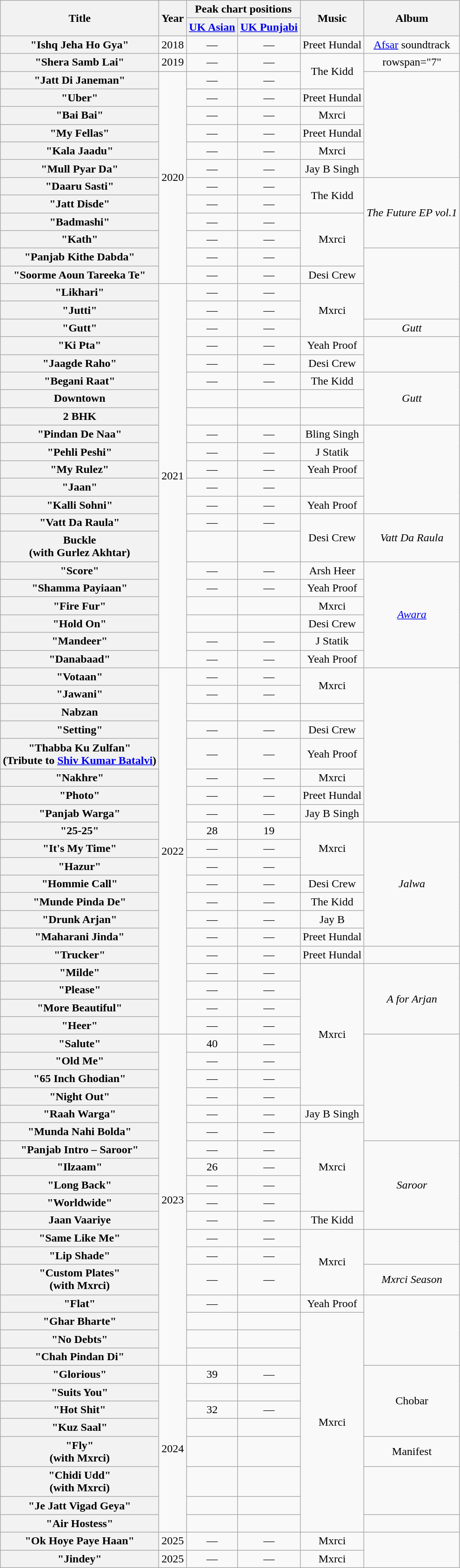<table class="wikitable plainrowheaders" style="text-align:center;">
<tr>
<th scope="col" rowspan="2">Title</th>
<th scope="col" rowspan="2">Year</th>
<th scope="col" colspan="2">Peak chart positions</th>
<th scope="col" rowspan="2">Music</th>
<th scope="col" rowspan="2">Album</th>
</tr>
<tr>
<th scope="col"><a href='#'>UK Asian</a></th>
<th scope="col"><a href='#'>UK Punjabi</a></th>
</tr>
<tr>
<th scope="row">"Ishq Jeha Ho Gya"</th>
<td>2018</td>
<td>—</td>
<td>—</td>
<td>Preet Hundal</td>
<td><a href='#'>Afsar</a> soundtrack</td>
</tr>
<tr>
<th scope="row">"Shera Samb Lai"</th>
<td>2019</td>
<td>—</td>
<td>—</td>
<td rowspan="2">The Kidd</td>
<td>rowspan="7" </td>
</tr>
<tr>
<th scope="row">"Jatt Di Janeman"</th>
<td rowspan="12">2020</td>
<td>—</td>
<td>—</td>
</tr>
<tr>
<th scope="row">"Uber"</th>
<td>—</td>
<td>—</td>
<td>Preet Hundal</td>
</tr>
<tr>
<th scope="row">"Bai Bai"</th>
<td>—</td>
<td>—</td>
<td>Mxrci</td>
</tr>
<tr>
<th scope="row">"My Fellas"</th>
<td>—</td>
<td>—</td>
<td>Preet Hundal</td>
</tr>
<tr>
<th scope="row">"Kala Jaadu" </th>
<td>—</td>
<td>—</td>
<td>Mxrci</td>
</tr>
<tr>
<th scope="row">"Mull Pyar Da"</th>
<td>—</td>
<td>—</td>
<td>Jay B Singh</td>
</tr>
<tr>
<th scope="row">"Daaru Sasti"</th>
<td>—</td>
<td>—</td>
<td rowspan="2">The Kidd</td>
<td rowspan="4"><em>The Future EP vol.1</em></td>
</tr>
<tr>
<th scope="row">"Jatt Disde"</th>
<td>—</td>
<td>—</td>
</tr>
<tr>
<th scope="row">"Badmashi"</th>
<td>—</td>
<td>—</td>
<td rowspan="3">Mxrci</td>
</tr>
<tr>
<th scope="row">"Kath"</th>
<td>—</td>
<td>—</td>
</tr>
<tr>
<th scope="row">"Panjab Kithe Dabda"</th>
<td>—</td>
<td>—</td>
<td rowspan="4"></td>
</tr>
<tr>
<th scope="row">"Soorme Aoun Tareeka Te"</th>
<td>—</td>
<td>—</td>
<td>Desi Crew</td>
</tr>
<tr>
<th scope="row">"Likhari"</th>
<td rowspan="21">2021</td>
<td>—</td>
<td>—</td>
<td rowspan="3">Mxrci</td>
</tr>
<tr>
<th scope="row">"Jutti"</th>
<td>—</td>
<td>—</td>
</tr>
<tr>
<th scope="row">"Gutt"</th>
<td>—</td>
<td>—</td>
<td><em>Gutt</em></td>
</tr>
<tr>
<th scope="row">"Ki Pta"</th>
<td>—</td>
<td>—</td>
<td>Yeah Proof</td>
<td rowspan="2"></td>
</tr>
<tr>
<th scope="row">"Jaagde Raho"</th>
<td>—</td>
<td>—</td>
<td>Desi Crew</td>
</tr>
<tr>
<th scope="row">"Begani Raat"</th>
<td>—</td>
<td>—</td>
<td>The Kidd</td>
<td rowspan="3"><em>Gutt</em></td>
</tr>
<tr>
<th scope="row">Downtown</th>
<td></td>
<td></td>
<td></td>
</tr>
<tr>
<th scope="row">2 BHK</th>
<td></td>
<td></td>
<td></td>
</tr>
<tr>
<th scope="row">"Pindan De Naa"</th>
<td>—</td>
<td>—</td>
<td>Bling Singh</td>
<td rowspan="5"></td>
</tr>
<tr>
<th scope="row">"Pehli Peshi"</th>
<td>—</td>
<td>—</td>
<td>J Statik</td>
</tr>
<tr>
<th scope="row">"My Rulez"</th>
<td>—</td>
<td>—</td>
<td>Yeah Proof</td>
</tr>
<tr>
<th scope="row">"Jaan"</th>
<td>—</td>
<td>—</td>
<td></td>
</tr>
<tr>
<th scope="row">"Kalli Sohni"</th>
<td>—</td>
<td>—</td>
<td>Yeah Proof</td>
</tr>
<tr>
<th scope="row">"Vatt Da Raula"</th>
<td>—</td>
<td>—</td>
<td rowspan="2">Desi Crew</td>
<td rowspan="2"><em>Vatt Da Raula</em></td>
</tr>
<tr>
<th scope="row">Buckle <br><span>(with Gurlez Akhtar)</span></th>
<td></td>
<td></td>
</tr>
<tr>
<th scope="row">"Score"</th>
<td>—</td>
<td>—</td>
<td>Arsh Heer</td>
<td rowspan="6"><em><a href='#'>Awara</a></em></td>
</tr>
<tr>
<th scope="row">"Shamma Payiaan"</th>
<td>—</td>
<td>—</td>
<td>Yeah Proof</td>
</tr>
<tr>
<th scope="row">"Fire Fur"</th>
<td></td>
<td></td>
<td>Mxrci</td>
</tr>
<tr>
<th scope="row">"Hold On"</th>
<td></td>
<td></td>
<td>Desi Crew</td>
</tr>
<tr>
<th scope="row">"Mandeer"</th>
<td>—</td>
<td>—</td>
<td>J Statik</td>
</tr>
<tr>
<th scope="row">"Danabaad"</th>
<td>—</td>
<td>—</td>
<td>Yeah Proof</td>
</tr>
<tr>
<th scope="row">"Votaan"</th>
<td rowspan="20">2022</td>
<td>—</td>
<td>—</td>
<td rowspan="2">Mxrci</td>
<td rowspan="8"></td>
</tr>
<tr>
<th scope="row">"Jawani"</th>
<td>—</td>
<td>—</td>
</tr>
<tr>
<th scope="row">Nabzan</th>
<td></td>
<td></td>
<td></td>
</tr>
<tr>
<th scope="row">"Setting"</th>
<td>—</td>
<td>—</td>
<td>Desi Crew</td>
</tr>
<tr>
<th scope="row">"Thabba Ku Zulfan"<br>(Tribute to <a href='#'>Shiv Kumar Batalvi</a>)</th>
<td>—</td>
<td>—</td>
<td>Yeah Proof</td>
</tr>
<tr>
<th scope="row">"Nakhre"</th>
<td>—</td>
<td>—</td>
<td>Mxrci</td>
</tr>
<tr>
<th scope="row">"Photo"<br></th>
<td>—</td>
<td>—</td>
<td>Preet Hundal</td>
</tr>
<tr>
<th scope="row">"Panjab Warga"</th>
<td>—</td>
<td>—</td>
<td>Jay B Singh</td>
</tr>
<tr>
<th scope="row">"25-25"</th>
<td>28</td>
<td>19</td>
<td rowspan="3">Mxrci</td>
<td rowspan="7"><em>Jalwa</em></td>
</tr>
<tr>
<th scope="row">"It's My Time"</th>
<td>—</td>
<td>—</td>
</tr>
<tr>
<th scope="row">"Hazur"</th>
<td>—</td>
<td>—</td>
</tr>
<tr>
<th scope="row">"Hommie Call"</th>
<td>—</td>
<td>—</td>
<td>Desi Crew</td>
</tr>
<tr>
<th scope="row">"Munde Pinda De"</th>
<td>—</td>
<td>—</td>
<td>The Kidd</td>
</tr>
<tr>
<th scope="row">"Drunk Arjan"</th>
<td>—</td>
<td>—</td>
<td>Jay B</td>
</tr>
<tr>
<th scope="row">"Maharani Jinda"</th>
<td>—</td>
<td>—</td>
<td>Preet Hundal</td>
</tr>
<tr>
<th scope="row">"Trucker"</th>
<td>—</td>
<td>—</td>
<td>Preet Hundal</td>
<td></td>
</tr>
<tr>
<th scope="row">"Milde"</th>
<td>—</td>
<td>—</td>
<td rowspan="8">Mxrci</td>
<td rowspan="4"><em>A for Arjan</em></td>
</tr>
<tr>
<th scope="row">"Please"</th>
<td>—</td>
<td>—</td>
</tr>
<tr>
<th scope="row">"More Beautiful"</th>
<td>—</td>
<td>—</td>
</tr>
<tr>
<th scope="row">"Heer"</th>
<td>—</td>
<td>—</td>
</tr>
<tr>
<th scope="row">"Salute"</th>
<td rowspan="18">2023</td>
<td>40</td>
<td>—</td>
<td rowspan="6"></td>
</tr>
<tr>
<th scope="row">"Old Me"</th>
<td>—</td>
<td>—</td>
</tr>
<tr>
<th scope="row">"65 Inch Ghodian"</th>
<td>—</td>
<td>—</td>
</tr>
<tr>
<th scope="row">"Night Out"</th>
<td>—</td>
<td>—</td>
</tr>
<tr>
<th scope="row">"Raah Warga"</th>
<td>—</td>
<td>—</td>
<td>Jay B Singh</td>
</tr>
<tr>
<th scope="row">"Munda Nahi Bolda"</th>
<td>—</td>
<td>—</td>
<td rowspan="5">Mxrci</td>
</tr>
<tr>
<th scope="row">"Panjab Intro – Saroor"</th>
<td>—</td>
<td>—</td>
<td rowspan="5"><em>Saroor</em></td>
</tr>
<tr>
<th scope="row">"Ilzaam"</th>
<td>26</td>
<td>—</td>
</tr>
<tr>
<th scope="row">"Long Back"</th>
<td>—</td>
<td>—</td>
</tr>
<tr>
<th scope="row">"Worldwide"</th>
<td>—</td>
<td>—</td>
</tr>
<tr>
<th scope="row">Jaan Vaariye</th>
<td>—</td>
<td>—</td>
<td>The Kidd</td>
</tr>
<tr>
<th scope="row">"Same Like Me"</th>
<td>—</td>
<td>—</td>
<td rowspan="3">Mxrci</td>
<td rowspan="2"></td>
</tr>
<tr>
<th scope="row">"Lip Shade"</th>
<td>—</td>
<td>—</td>
</tr>
<tr>
<th scope="row">"Custom Plates" <br><span>(with Mxrci)</span></th>
<td>—</td>
<td>—</td>
<td><em>Mxrci Season</em></td>
</tr>
<tr>
<th scope="row">"Flat"</th>
<td>—</td>
<td></td>
<td>Yeah Proof</td>
<td rowspan="4"></td>
</tr>
<tr>
<th scope="row">"Ghar Bharte"</th>
<td></td>
<td></td>
<td rowspan="11">Mxrci</td>
</tr>
<tr>
<th scope="row">"No Debts"</th>
<td></td>
<td></td>
</tr>
<tr>
<th scope="row">"Chah Pindan Di"</th>
<td></td>
<td></td>
</tr>
<tr>
<th scope="row">"Glorious"</th>
<td rowspan="8">2024</td>
<td>39</td>
<td>—</td>
<td rowspan="4">Chobar</td>
</tr>
<tr>
<th scope="row">"Suits You"</th>
<td></td>
<td></td>
</tr>
<tr>
<th scope="row">"Hot Shit"</th>
<td>32</td>
<td>—</td>
</tr>
<tr>
<th scope="row">"Kuz Saal"</th>
<td></td>
<td></td>
</tr>
<tr>
<th scope="row">"Fly"<br><span>(with Mxrci)</span></th>
<td></td>
<td></td>
<td>Manifest</td>
</tr>
<tr>
<th scope="row">"Chidi Udd" <br><span>(with Mxrci)</span></th>
<td></td>
<td></td>
<td rowspan="2"></td>
</tr>
<tr>
<th scope="row">"Je Jatt Vigad Geya"</th>
<td></td>
<td></td>
</tr>
<tr>
<th scope="row">"Air Hostess"</th>
<td></td>
<td></td>
<td></td>
</tr>
<tr>
<th scope="row">"Ok Hoye Paye Haan"</th>
<td>2025</td>
<td>—</td>
<td>—</td>
<td>Mxrci</td>
</tr>
<tr>
<th scope="row">"Jindey"</th>
<td>2025</td>
<td>—</td>
<td>—</td>
<td>Mxrci</td>
</tr>
</table>
